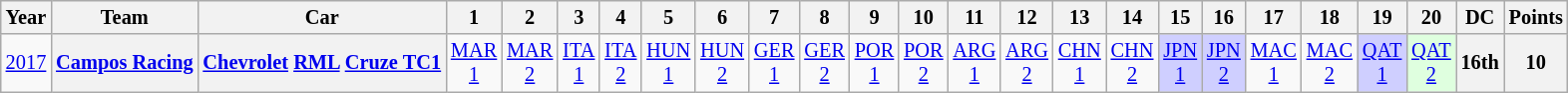<table class="wikitable" style="text-align:center; font-size:85%">
<tr>
<th>Year</th>
<th>Team</th>
<th>Car</th>
<th>1</th>
<th>2</th>
<th>3</th>
<th>4</th>
<th>5</th>
<th>6</th>
<th>7</th>
<th>8</th>
<th>9</th>
<th>10</th>
<th>11</th>
<th>12</th>
<th>13</th>
<th>14</th>
<th>15</th>
<th>16</th>
<th>17</th>
<th>18</th>
<th>19</th>
<th>20</th>
<th>DC</th>
<th>Points</th>
</tr>
<tr>
<td><a href='#'>2017</a></td>
<th><a href='#'>Campos Racing</a></th>
<th><a href='#'>Chevrolet</a> <a href='#'>RML</a> <a href='#'>Cruze TC1</a></th>
<td><a href='#'>MAR<br>1</a></td>
<td><a href='#'>MAR<br>2</a></td>
<td><a href='#'>ITA<br>1</a></td>
<td><a href='#'>ITA<br>2</a></td>
<td><a href='#'>HUN<br>1</a></td>
<td><a href='#'>HUN<br>2</a></td>
<td><a href='#'>GER<br>1</a></td>
<td><a href='#'>GER<br>2</a></td>
<td><a href='#'>POR<br>1</a></td>
<td><a href='#'>POR<br>2</a></td>
<td><a href='#'>ARG<br>1</a></td>
<td><a href='#'>ARG<br>2</a></td>
<td><a href='#'>CHN<br>1</a></td>
<td><a href='#'>CHN<br>2</a></td>
<td style="background:#CFCFFF;"><a href='#'>JPN<br>1</a><br></td>
<td style="background:#CFCFFF;"><a href='#'>JPN<br>2</a><br></td>
<td><a href='#'>MAC<br>1</a></td>
<td><a href='#'>MAC<br>2</a></td>
<td style="background:#CFCFFF;"><a href='#'>QAT<br>1</a><br></td>
<td style="background:#DFFFDF;"><a href='#'>QAT<br>2</a><br></td>
<th>16th</th>
<th>10</th>
</tr>
</table>
